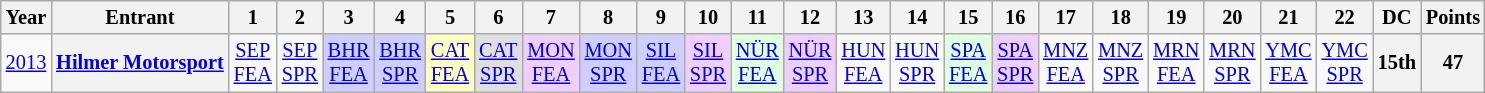<table class="wikitable" style="text-align:center; font-size:85%">
<tr>
<th>Year</th>
<th>Entrant</th>
<th>1</th>
<th>2</th>
<th>3</th>
<th>4</th>
<th>5</th>
<th>6</th>
<th>7</th>
<th>8</th>
<th>9</th>
<th>10</th>
<th>11</th>
<th>12</th>
<th>13</th>
<th>14</th>
<th>15</th>
<th>16</th>
<th>17</th>
<th>18</th>
<th>19</th>
<th>20</th>
<th>21</th>
<th>22</th>
<th>DC</th>
<th>Points</th>
</tr>
<tr>
<td><a href='#'>2013</a></td>
<th nowrap><a href='#'>Hilmer Motorsport</a></th>
<td><a href='#'>SEP<br>FEA</a></td>
<td><a href='#'>SEP<br>SPR</a></td>
<td style="background:#CFCFFF;"><a href='#'>BHR<br>FEA</a><br></td>
<td style="background:#CFCFFF;"><a href='#'>BHR<br>SPR</a><br></td>
<td style="background:#FFFFBF;"><a href='#'>CAT<br>FEA</a><br></td>
<td style="background:#DFDFDF;"><a href='#'>CAT<br>SPR</a><br></td>
<td style="background:#EFCFFF;"><a href='#'>MON<br>FEA</a><br></td>
<td style="background:#CFCFFF;"><a href='#'>MON<br>SPR</a><br></td>
<td style="background:#CFCFFF;"><a href='#'>SIL<br>FEA</a><br></td>
<td style="background:#EFCFFF;"><a href='#'>SIL<br>SPR</a><br></td>
<td style="background:#DFFFDF;"><a href='#'>NÜR<br>FEA</a><br></td>
<td style="background:#EFCFFF;"><a href='#'>NÜR<br>SPR</a><br></td>
<td><a href='#'>HUN<br>FEA</a></td>
<td><a href='#'>HUN<br>SPR</a></td>
<td style="background:#DFFFDF;"><a href='#'>SPA<br>FEA</a><br></td>
<td style="background:#EFCFFF;"><a href='#'>SPA<br>SPR</a><br></td>
<td><a href='#'>MNZ<br>FEA</a></td>
<td><a href='#'>MNZ<br>SPR</a></td>
<td><a href='#'>MRN<br>FEA</a></td>
<td><a href='#'>MRN<br>SPR</a></td>
<td><a href='#'>YMC<br>FEA</a></td>
<td><a href='#'>YMC<br>SPR</a></td>
<th>15th</th>
<th>47</th>
</tr>
</table>
